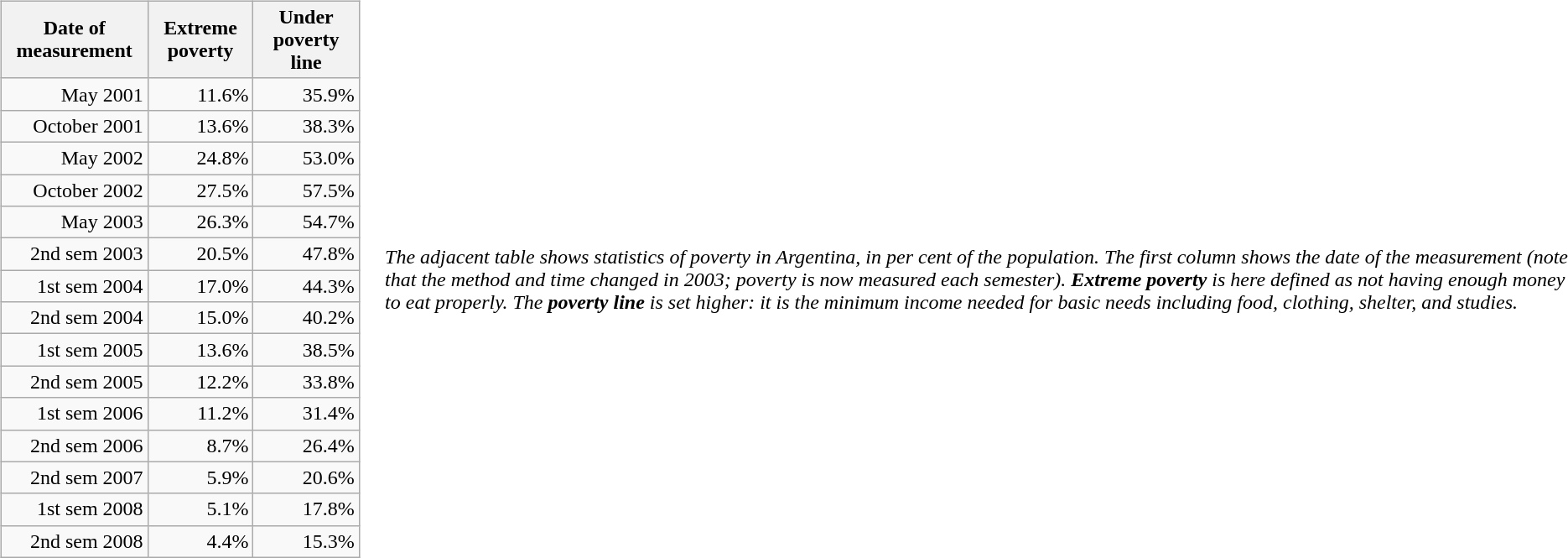<table style="width:100%;">
<tr>
<td style="text-align:right;"><br><table class="wikitable">
<tr>
<th>Date of measurement</th>
<th>Extreme poverty</th>
<th>Under poverty line</th>
</tr>
<tr>
<td>May 2001</td>
<td>11.6%</td>
<td>35.9%</td>
</tr>
<tr>
<td>October 2001</td>
<td>13.6%</td>
<td>38.3%</td>
</tr>
<tr>
<td>May 2002</td>
<td>24.8%</td>
<td>53.0%</td>
</tr>
<tr>
<td>October 2002</td>
<td>27.5%</td>
<td>57.5%</td>
</tr>
<tr>
<td>May 2003</td>
<td>26.3%</td>
<td>54.7%</td>
</tr>
<tr>
<td>2nd sem 2003</td>
<td>20.5%</td>
<td>47.8%</td>
</tr>
<tr>
<td>1st sem 2004</td>
<td>17.0%</td>
<td>44.3%</td>
</tr>
<tr>
<td>2nd sem 2004</td>
<td>15.0%</td>
<td>40.2%</td>
</tr>
<tr>
<td>1st sem 2005</td>
<td>13.6%</td>
<td>38.5%</td>
</tr>
<tr>
<td>2nd sem 2005</td>
<td>12.2%</td>
<td>33.8%</td>
</tr>
<tr>
<td>1st sem 2006</td>
<td>11.2%</td>
<td>31.4%</td>
</tr>
<tr>
<td>2nd sem 2006</td>
<td>8.7%</td>
<td>26.4%</td>
</tr>
<tr>
<td>2nd sem 2007</td>
<td>5.9%</td>
<td>20.6%</td>
</tr>
<tr>
<td>1st sem 2008</td>
<td>5.1%</td>
<td>17.8%</td>
</tr>
<tr>
<td>2nd sem 2008</td>
<td>4.4%</td>
<td>15.3%</td>
</tr>
</table>
</td>
<td><br><em>The adjacent table shows statistics of poverty in Argentina, in per cent of the population. The first column shows the date of the measurement (note that the method and time changed in 2003; poverty is now measured each semester). <strong>Extreme poverty</strong> is here defined as not having enough money to eat properly. The <strong>poverty line</strong> is set higher: it is the minimum income needed for basic needs including food, clothing, shelter, and studies.</em></td>
</tr>
</table>
